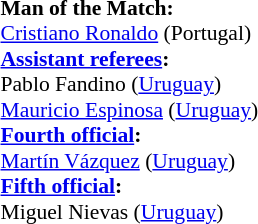<table width=50% style="font-size: 90%">
<tr>
<td><br><strong>Man of the Match:</strong>
<br><a href='#'>Cristiano Ronaldo</a> (Portugal)<br><strong><a href='#'>Assistant referees</a>:</strong>
<br>Pablo Fandino (<a href='#'>Uruguay</a>)
<br><a href='#'>Mauricio Espinosa</a> (<a href='#'>Uruguay</a>)
<br><strong><a href='#'>Fourth official</a>:</strong>
<br><a href='#'>Martín Vázquez</a> (<a href='#'>Uruguay</a>)
<br><strong><a href='#'>Fifth official</a>:</strong>
<br>Miguel Nievas (<a href='#'>Uruguay</a>)</td>
</tr>
</table>
